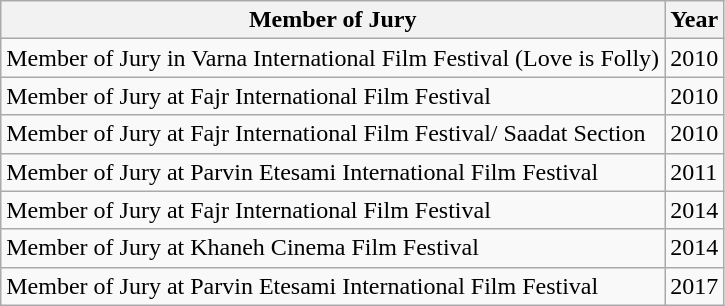<table class="wikitable">
<tr>
<th>Member of Jury</th>
<th>Year</th>
</tr>
<tr>
<td>Member of Jury in Varna International Film Festival (Love is Folly)</td>
<td>2010</td>
</tr>
<tr>
<td>Member of Jury at Fajr International Film Festival</td>
<td>2010</td>
</tr>
<tr>
<td>Member of Jury at Fajr International Film Festival/ Saadat Section</td>
<td>2010</td>
</tr>
<tr>
<td>Member of Jury at Parvin Etesami International Film Festival</td>
<td>2011</td>
</tr>
<tr>
<td>Member of Jury at Fajr International Film Festival</td>
<td>2014</td>
</tr>
<tr>
<td>Member of Jury at Khaneh Cinema Film Festival</td>
<td>2014</td>
</tr>
<tr>
<td>Member of Jury at Parvin Etesami International Film Festival</td>
<td>2017</td>
</tr>
</table>
